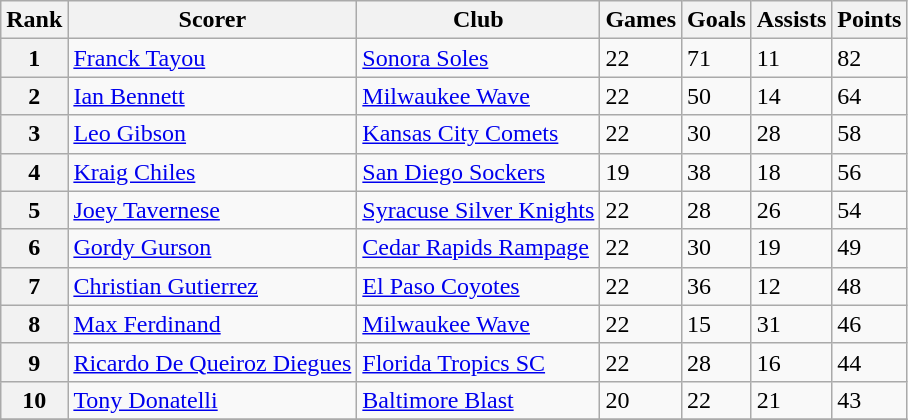<table class="wikitable">
<tr>
<th>Rank</th>
<th>Scorer</th>
<th>Club</th>
<th>Games</th>
<th>Goals</th>
<th>Assists</th>
<th>Points</th>
</tr>
<tr>
<th>1</th>
<td><a href='#'>Franck Tayou</a></td>
<td><a href='#'>Sonora Soles</a></td>
<td>22</td>
<td>71</td>
<td>11</td>
<td>82</td>
</tr>
<tr>
<th>2</th>
<td><a href='#'>Ian Bennett</a></td>
<td><a href='#'>Milwaukee Wave</a></td>
<td>22</td>
<td>50</td>
<td>14</td>
<td>64</td>
</tr>
<tr>
<th>3</th>
<td><a href='#'>Leo Gibson</a></td>
<td><a href='#'>Kansas City Comets</a></td>
<td>22</td>
<td>30</td>
<td>28</td>
<td>58</td>
</tr>
<tr>
<th>4</th>
<td><a href='#'>Kraig Chiles</a></td>
<td><a href='#'>San Diego Sockers</a></td>
<td>19</td>
<td>38</td>
<td>18</td>
<td>56</td>
</tr>
<tr>
<th>5</th>
<td><a href='#'>Joey Tavernese</a></td>
<td><a href='#'>Syracuse Silver Knights</a></td>
<td>22</td>
<td>28</td>
<td>26</td>
<td>54</td>
</tr>
<tr>
<th>6</th>
<td><a href='#'>Gordy Gurson</a></td>
<td><a href='#'>Cedar Rapids Rampage</a></td>
<td>22</td>
<td>30</td>
<td>19</td>
<td>49</td>
</tr>
<tr>
<th>7</th>
<td><a href='#'>Christian Gutierrez</a></td>
<td><a href='#'>El Paso Coyotes</a></td>
<td>22</td>
<td>36</td>
<td>12</td>
<td>48</td>
</tr>
<tr>
<th>8</th>
<td><a href='#'>Max Ferdinand</a></td>
<td><a href='#'>Milwaukee Wave</a></td>
<td>22</td>
<td>15</td>
<td>31</td>
<td>46</td>
</tr>
<tr>
<th>9</th>
<td><a href='#'>Ricardo De Queiroz Diegues</a></td>
<td><a href='#'>Florida Tropics SC</a></td>
<td>22</td>
<td>28</td>
<td>16</td>
<td>44</td>
</tr>
<tr>
<th>10</th>
<td><a href='#'>Tony Donatelli</a></td>
<td><a href='#'>Baltimore Blast</a></td>
<td>20</td>
<td>22</td>
<td>21</td>
<td>43</td>
</tr>
<tr>
</tr>
</table>
